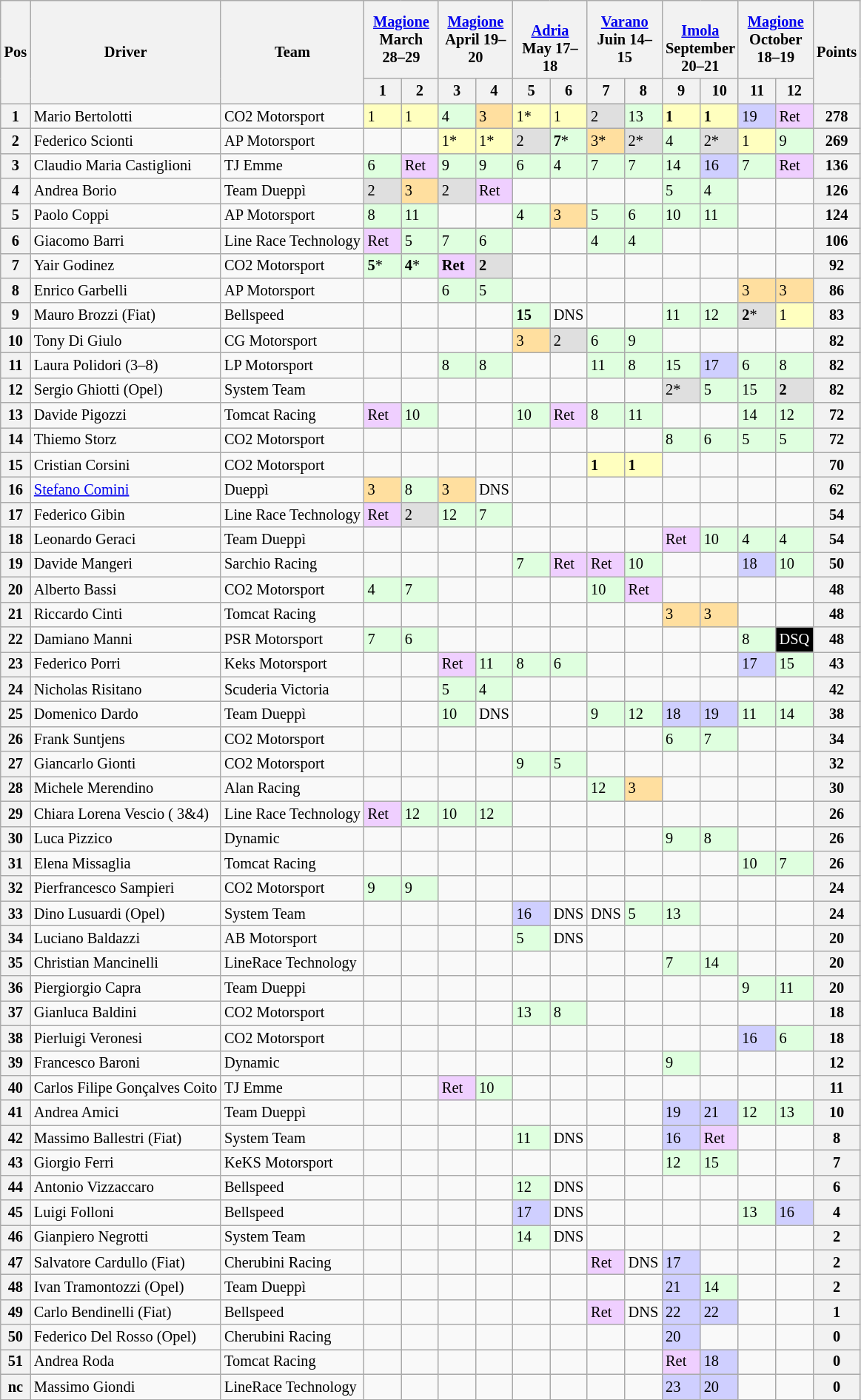<table class="wikitable" style="font-size:85%">
<tr>
<th rowspan=2>Pos</th>
<th rowspan=2>Driver</th>
<th rowspan=2>Team</th>
<th colspan=2> <a href='#'>Magione</a><br>March 28–29</th>
<th colspan=2> <a href='#'>Magione</a><br>April 19–20</th>
<th colspan=2><br><a href='#'>Adria</a><br>May 17–18</th>
<th colspan=2> <a href='#'>Varano</a><br>Juin 14–15</th>
<th colspan=2><br><a href='#'>Imola</a><br>September 20–21</th>
<th colspan=2> <a href='#'>Magione</a><br>October 18–19</th>
<th rowspan=2>Points</th>
</tr>
<tr>
<th width="27">1</th>
<th width="27">2</th>
<th width="27">3</th>
<th width="27">4</th>
<th width="27">5</th>
<th width="27">6</th>
<th width="27">7</th>
<th width="27">8</th>
<th width="27">9</th>
<th width="27">10</th>
<th width="27">11</th>
<th width="27">12</th>
</tr>
<tr>
<th>1</th>
<td> Mario Bertolotti</td>
<td>CO2 Motorsport</td>
<td style="background:#FFFFBF;">1</td>
<td style="background:#FFFFBF;">1</td>
<td style="background:#DFFFDF;">4</td>
<td style="background:#FFDF9F;">3</td>
<td style="background:#FFFFBF;">1*</td>
<td style="background:#FFFFBF;">1</td>
<td style="background:#DFDFDF;">2</td>
<td style="background:#DFFFDF;">13</td>
<td style="background:#FFFFBF;"><strong>1</strong></td>
<td style="background:#FFFFBF;"><strong>1</strong></td>
<td style="background:#CFCFFF;">19</td>
<td style="background:#EFCFFF;">Ret</td>
<th>278</th>
</tr>
<tr>
<th>2</th>
<td> Federico Scionti </td>
<td>AP Motorsport</td>
<td></td>
<td></td>
<td style="background:#FFFFBF;">1*</td>
<td style="background:#FFFFBF;">1*</td>
<td style="background:#DFDFDF;">2</td>
<td style="background:#DFFFDF;"><strong>7</strong>*</td>
<td style="background:#FFDF9F;">3*</td>
<td style="background:#DFDFDF;">2*</td>
<td style="background:#DFFFDF;">4</td>
<td style="background:#DFDFDF;">2*</td>
<td style="background:#FFFFBF;">1</td>
<td style="background:#DFFFDF;">9</td>
<th>269</th>
</tr>
<tr>
<th>3</th>
<td> Claudio Maria Castiglioni</td>
<td>TJ Emme</td>
<td style="background:#DFFFDF;">6</td>
<td style="background:#EFCFFF;">Ret</td>
<td style="background:#DFFFDF;">9</td>
<td style="background:#DFFFDF;">9</td>
<td style="background:#DFFFDF;">6</td>
<td style="background:#DFFFDF;">4</td>
<td style="background:#DFFFDF;">7</td>
<td style="background:#DFFFDF;">7</td>
<td style="background:#DFFFDF;">14</td>
<td style="background:#CFCFFF;">16</td>
<td style="background:#DFFFDF;">7</td>
<td style="background:#EFCFFF;">Ret</td>
<th>136</th>
</tr>
<tr>
<th>4</th>
<td> Andrea Borio </td>
<td>Team Dueppì</td>
<td style="background:#DFDFDF;">2</td>
<td style="background:#FFDF9F;">3</td>
<td style="background:#DFDFDF;">2</td>
<td style="background:#EFCFFF;">Ret</td>
<td></td>
<td></td>
<td></td>
<td></td>
<td style="background:#DFFFDF;">5</td>
<td style="background:#DFFFDF;">4</td>
<td></td>
<td></td>
<th>126</th>
</tr>
<tr>
<th>5</th>
<td> Paolo Coppi </td>
<td>AP Motorsport</td>
<td style="background:#DFFFDF;">8</td>
<td style="background:#DFFFDF;">11</td>
<td></td>
<td></td>
<td style="background:#DFFFDF;">4</td>
<td style="background:#FFDF9F;">3</td>
<td style="background:#DFFFDF;">5</td>
<td style="background:#DFFFDF;">6</td>
<td style="background:#DFFFDF;">10</td>
<td style="background:#DFFFDF;">11</td>
<td></td>
<td></td>
<th>124</th>
</tr>
<tr>
<th>6</th>
<td> Giacomo Barri</td>
<td>Line Race Technology</td>
<td style="background:#EFCFFF;">Ret</td>
<td style="background:#DFFFDF;">5</td>
<td style="background:#DFFFDF;">7</td>
<td style="background:#DFFFDF;">6</td>
<td></td>
<td></td>
<td style="background:#DFFFDF;">4</td>
<td style="background:#DFFFDF;">4</td>
<td></td>
<td></td>
<td></td>
<td></td>
<th>106</th>
</tr>
<tr>
<th>7</th>
<td> Yair Godinez </td>
<td>CO2 Motorsport</td>
<td style="background:#DFFFDF;"><strong>5</strong>*</td>
<td style="background:#DFFFDF;"><strong>4</strong>*</td>
<td style="background:#EFCFFF;"><strong>Ret</strong></td>
<td style="background:#DFDFDF;"><strong>2</strong></td>
<td></td>
<td></td>
<td></td>
<td></td>
<td></td>
<td></td>
<td></td>
<td></td>
<th>92</th>
</tr>
<tr>
<th>8</th>
<td> Enrico Garbelli</td>
<td>AP Motorsport</td>
<td></td>
<td></td>
<td style="background:#DFFFDF;">6</td>
<td style="background:#DFFFDF;">5</td>
<td></td>
<td></td>
<td></td>
<td></td>
<td></td>
<td></td>
<td style="background:#FFDF9F;">3</td>
<td style="background:#FFDF9F;">3</td>
<th>86</th>
</tr>
<tr>
<th>9</th>
<td> Mauro Brozzi (Fiat)</td>
<td>Bellspeed</td>
<td></td>
<td></td>
<td></td>
<td></td>
<td style="background:#DFFFDF;"><strong>15</strong></td>
<td>DNS</td>
<td></td>
<td></td>
<td style="background:#DFFFDF;">11</td>
<td style="background:#DFFFDF;">12</td>
<td style="background:#DFDFDF;"><strong>2</strong>*</td>
<td style="background:#FFFFBF;">1</td>
<th>83</th>
</tr>
<tr>
<th>10</th>
<td> Tony Di Giulo</td>
<td>CG Motorsport</td>
<td></td>
<td></td>
<td></td>
<td></td>
<td style="background:#FFDF9F;">3</td>
<td style="background:#DFDFDF;">2</td>
<td style="background:#DFFFDF;">6</td>
<td style="background:#DFFFDF;">9</td>
<td></td>
<td></td>
<td></td>
<td></td>
<th>82</th>
</tr>
<tr>
<th>11</th>
<td> Laura Polidori (3–8)</td>
<td>LP Motorsport</td>
<td></td>
<td></td>
<td style="background:#DFFFDF;">8</td>
<td style="background:#DFFFDF;">8</td>
<td></td>
<td></td>
<td style="background:#DFFFDF;">11</td>
<td style="background:#DFFFDF;">8</td>
<td style="background:#DFFFDF;">15</td>
<td style="background:#CFCFFF;">17</td>
<td style="background:#DFFFDF;">6</td>
<td style="background:#DFFFDF;">8</td>
<th>82</th>
</tr>
<tr>
<th>12</th>
<td> Sergio Ghiotti (Opel)</td>
<td>System Team</td>
<td></td>
<td></td>
<td></td>
<td></td>
<td></td>
<td></td>
<td></td>
<td></td>
<td style="background:#DFDFDF;">2*</td>
<td style="background:#DFFFDF;">5</td>
<td style="background:#DFFFDF;">15</td>
<td style="background:#DFDFDF;"><strong>2</strong></td>
<th>82</th>
</tr>
<tr>
<th>13</th>
<td> Davide Pigozzi </td>
<td>Tomcat Racing</td>
<td style="background:#EFCFFF;">Ret</td>
<td style="background:#DFFFDF;">10</td>
<td></td>
<td></td>
<td style="background:#DFFFDF;">10</td>
<td style="background:#EFCFFF;">Ret</td>
<td style="background:#DFFFDF;">8</td>
<td style="background:#DFFFDF;">11</td>
<td></td>
<td></td>
<td style="background:#DFFFDF;">14</td>
<td style="background:#DFFFDF;">12</td>
<th>72</th>
</tr>
<tr>
<th>14</th>
<td> Thiemo Storz</td>
<td>CO2 Motorsport</td>
<td></td>
<td></td>
<td></td>
<td></td>
<td></td>
<td></td>
<td></td>
<td></td>
<td style="background:#DFFFDF;">8</td>
<td style="background:#DFFFDF;">6</td>
<td style="background:#DFFFDF;">5</td>
<td style="background:#DFFFDF;">5</td>
<th>72</th>
</tr>
<tr>
<th>15</th>
<td> Cristian Corsini</td>
<td>CO2 Motorsport</td>
<td></td>
<td></td>
<td></td>
<td></td>
<td></td>
<td></td>
<td style="background:#FFFFBF;"><strong>1</strong></td>
<td style="background:#FFFFBF;"><strong>1</strong></td>
<td></td>
<td></td>
<td></td>
<td></td>
<th>70</th>
</tr>
<tr>
<th>16</th>
<td> <a href='#'>Stefano Comini</a></td>
<td>Dueppì</td>
<td style="background:#FFDF9F;">3</td>
<td style="background:#DFFFDF;">8</td>
<td style="background:#FFDF9F;">3</td>
<td>DNS</td>
<td></td>
<td></td>
<td></td>
<td></td>
<td></td>
<td></td>
<td></td>
<td></td>
<th>62</th>
</tr>
<tr>
<th>17</th>
<td> Federico Gibin</td>
<td>Line Race Technology</td>
<td style="background:#EFCFFF;">Ret</td>
<td style="background:#DFDFDF;">2</td>
<td style="background:#DFFFDF;">12</td>
<td style="background:#DFFFDF;">7</td>
<td></td>
<td></td>
<td></td>
<td></td>
<td></td>
<td></td>
<td></td>
<td></td>
<th>54</th>
</tr>
<tr>
<th>18</th>
<td> Leonardo Geraci </td>
<td>Team Dueppì</td>
<td></td>
<td></td>
<td></td>
<td></td>
<td></td>
<td></td>
<td></td>
<td></td>
<td style="background:#EFCFFF;">Ret</td>
<td style="background:#DFFFDF;">10</td>
<td style="background:#DFFFDF;">4</td>
<td style="background:#DFFFDF;">4</td>
<th>54</th>
</tr>
<tr>
<th>19</th>
<td> Davide Mangeri</td>
<td>Sarchio Racing</td>
<td></td>
<td></td>
<td></td>
<td></td>
<td style="background:#DFFFDF;">7</td>
<td style="background:#EFCFFF;">Ret</td>
<td style="background:#EFCFFF;">Ret</td>
<td style="background:#DFFFDF;">10</td>
<td></td>
<td></td>
<td style="background:#CFCFFF;">18</td>
<td style="background:#DFFFDF;">10</td>
<th>50</th>
</tr>
<tr>
<th>20</th>
<td> Alberto Bassi</td>
<td>CO2 Motorsport</td>
<td style="background:#DFFFDF;">4</td>
<td style="background:#DFFFDF;">7</td>
<td></td>
<td></td>
<td></td>
<td></td>
<td style="background:#DFFFDF;">10</td>
<td style="background:#EFCFFF;">Ret</td>
<td></td>
<td></td>
<td></td>
<td></td>
<th>48</th>
</tr>
<tr>
<th>21</th>
<td> Riccardo Cinti</td>
<td>Tomcat Racing</td>
<td></td>
<td></td>
<td></td>
<td></td>
<td></td>
<td></td>
<td></td>
<td></td>
<td style="background:#FFDF9F;">3</td>
<td style="background:#FFDF9F;">3</td>
<td></td>
<td></td>
<th>48</th>
</tr>
<tr>
<th>22</th>
<td> Damiano Manni</td>
<td>PSR Motorsport</td>
<td style="background:#DFFFDF;">7</td>
<td style="background:#DFFFDF;">6</td>
<td></td>
<td></td>
<td></td>
<td></td>
<td></td>
<td></td>
<td></td>
<td></td>
<td style="background:#DFFFDF;">8</td>
<td style="background:#000000; color:white">DSQ</td>
<th>48</th>
</tr>
<tr>
<th>23</th>
<td> Federico Porri </td>
<td>Keks Motorsport</td>
<td></td>
<td></td>
<td style="background:#EFCFFF;">Ret</td>
<td style="background:#DFFFDF;">11</td>
<td style="background:#DFFFDF;">8</td>
<td style="background:#DFFFDF;">6</td>
<td></td>
<td></td>
<td></td>
<td></td>
<td style="background:#CFCFFF;">17</td>
<td style="background:#DFFFDF;">15</td>
<th>43</th>
</tr>
<tr>
<th>24</th>
<td> Nicholas Risitano</td>
<td>Scuderia Victoria</td>
<td></td>
<td></td>
<td style="background:#DFFFDF;">5</td>
<td style="background:#DFFFDF;">4</td>
<td></td>
<td></td>
<td></td>
<td></td>
<td></td>
<td></td>
<td></td>
<td></td>
<th>42</th>
</tr>
<tr>
<th>25</th>
<td> Domenico Dardo </td>
<td>Team Dueppì</td>
<td></td>
<td></td>
<td style="background:#DFFFDF;">10</td>
<td>DNS</td>
<td></td>
<td></td>
<td style="background:#DFFFDF;">9</td>
<td style="background:#DFFFDF;">12</td>
<td style="background:#CFCFFF;">18</td>
<td style="background:#CFCFFF;">19</td>
<td style="background:#DFFFDF;">11</td>
<td style="background:#DFFFDF;">14</td>
<th>38</th>
</tr>
<tr>
<th>26</th>
<td> Frank Suntjens</td>
<td>CO2 Motorsport</td>
<td></td>
<td></td>
<td></td>
<td></td>
<td></td>
<td></td>
<td></td>
<td></td>
<td style="background:#DFFFDF;">6</td>
<td style="background:#DFFFDF;">7</td>
<td></td>
<td></td>
<th>34</th>
</tr>
<tr>
<th>27</th>
<td> Giancarlo Gionti </td>
<td>CO2 Motorsport</td>
<td></td>
<td></td>
<td></td>
<td></td>
<td style="background:#DFFFDF;">9</td>
<td style="background:#DFFFDF;">5</td>
<td></td>
<td></td>
<td></td>
<td></td>
<td></td>
<td></td>
<th>32</th>
</tr>
<tr>
<th>28</th>
<td> Michele Merendino </td>
<td>Alan Racing</td>
<td></td>
<td></td>
<td></td>
<td></td>
<td></td>
<td></td>
<td style="background:#DFFFDF;">12</td>
<td style="background:#FFDF9F;">3</td>
<td></td>
<td></td>
<td></td>
<td></td>
<th>30</th>
</tr>
<tr>
<th>29</th>
<td> Chiara Lorena Vescio ( 3&4)</td>
<td>Line Race Technology</td>
<td style="background:#EFCFFF;">Ret</td>
<td style="background:#DFFFDF;">12</td>
<td style="background:#DFFFDF;">10</td>
<td style="background:#DFFFDF;">12</td>
<td></td>
<td></td>
<td></td>
<td></td>
<td></td>
<td></td>
<td></td>
<td></td>
<th>26</th>
</tr>
<tr>
<th>30</th>
<td> Luca Pizzico</td>
<td>Dynamic</td>
<td></td>
<td></td>
<td></td>
<td></td>
<td></td>
<td></td>
<td></td>
<td></td>
<td style="background:#DFFFDF;">9</td>
<td style="background:#DFFFDF;">8</td>
<td></td>
<td></td>
<th>26</th>
</tr>
<tr>
<th>31</th>
<td> Elena Missaglia</td>
<td>Tomcat Racing</td>
<td></td>
<td></td>
<td></td>
<td></td>
<td></td>
<td></td>
<td></td>
<td></td>
<td></td>
<td></td>
<td style="background:#DFFFDF;">10</td>
<td style="background:#DFFFDF;">7</td>
<th>26</th>
</tr>
<tr>
<th>32</th>
<td> Pierfrancesco Sampieri </td>
<td>CO2 Motorsport</td>
<td style="background:#DFFFDF;">9</td>
<td style="background:#DFFFDF;">9</td>
<td></td>
<td></td>
<td></td>
<td></td>
<td></td>
<td></td>
<td></td>
<td></td>
<td></td>
<td></td>
<th>24</th>
</tr>
<tr>
<th>33</th>
<td> Dino Lusuardi (Opel)</td>
<td>System Team</td>
<td></td>
<td></td>
<td></td>
<td></td>
<td style="background:#CFCFFF;">16</td>
<td>DNS</td>
<td>DNS</td>
<td style="background:#DFFFDF;">5</td>
<td style="background:#DFFFDF;">13</td>
<td></td>
<td></td>
<td></td>
<th>24</th>
</tr>
<tr>
<th>34</th>
<td> Luciano Baldazzi </td>
<td>AB Motorsport</td>
<td></td>
<td></td>
<td></td>
<td></td>
<td style="background:#DFFFDF;">5</td>
<td>DNS</td>
<td></td>
<td></td>
<td></td>
<td></td>
<td></td>
<td></td>
<th>20</th>
</tr>
<tr>
<th>35</th>
<td> Christian Mancinelli </td>
<td>LineRace Technology</td>
<td></td>
<td></td>
<td></td>
<td></td>
<td></td>
<td></td>
<td></td>
<td></td>
<td style="background:#DFFFDF;">7</td>
<td style="background:#DFFFDF;">14</td>
<td></td>
<td></td>
<th>20</th>
</tr>
<tr>
<th>36</th>
<td> Piergiorgio Capra </td>
<td>Team Dueppi</td>
<td></td>
<td></td>
<td></td>
<td></td>
<td></td>
<td></td>
<td></td>
<td></td>
<td></td>
<td></td>
<td style="background:#DFFFDF;">9</td>
<td style="background:#DFFFDF;">11</td>
<th>20</th>
</tr>
<tr>
<th>37</th>
<td> Gianluca Baldini </td>
<td>CO2 Motorsport</td>
<td></td>
<td></td>
<td></td>
<td></td>
<td style="background:#DFFFDF;">13</td>
<td style="background:#DFFFDF;">8</td>
<td></td>
<td></td>
<td></td>
<td></td>
<td></td>
<td></td>
<th>18</th>
</tr>
<tr>
<th>38</th>
<td> Pierluigi Veronesi</td>
<td>CO2 Motorsport</td>
<td></td>
<td></td>
<td></td>
<td></td>
<td></td>
<td></td>
<td></td>
<td></td>
<td></td>
<td></td>
<td style="background:#CFCFFF;">16</td>
<td style="background:#DFFFDF;">6</td>
<th>18</th>
</tr>
<tr>
<th>39</th>
<td> Francesco Baroni</td>
<td>Dynamic</td>
<td></td>
<td></td>
<td></td>
<td></td>
<td></td>
<td></td>
<td></td>
<td></td>
<td style="background:#DFFFDF;">9</td>
<td></td>
<td></td>
<td></td>
<th>12</th>
</tr>
<tr>
<th>40</th>
<td> Carlos Filipe Gonçalves Coito</td>
<td>TJ Emme</td>
<td></td>
<td></td>
<td style="background:#EFCFFF;">Ret</td>
<td style="background:#DFFFDF;">10</td>
<td></td>
<td></td>
<td></td>
<td></td>
<td></td>
<td></td>
<td></td>
<td></td>
<th>11</th>
</tr>
<tr>
<th>41</th>
<td> Andrea Amici </td>
<td>Team Dueppì</td>
<td></td>
<td></td>
<td></td>
<td></td>
<td></td>
<td></td>
<td></td>
<td></td>
<td style="background:#CFCFFF;">19</td>
<td style="background:#CFCFFF;">21</td>
<td style="background:#DFFFDF;">12</td>
<td style="background:#DFFFDF;">13</td>
<th>10</th>
</tr>
<tr>
<th>42</th>
<td> Massimo Ballestri (Fiat)</td>
<td>System Team</td>
<td></td>
<td></td>
<td></td>
<td></td>
<td style="background:#DFFFDF;">11</td>
<td>DNS</td>
<td></td>
<td></td>
<td style="background:#CFCFFF;">16</td>
<td style="background:#EFCFFF;">Ret</td>
<td></td>
<td></td>
<th>8</th>
</tr>
<tr>
<th>43</th>
<td> Giorgio Ferri</td>
<td>KeKS Motorsport</td>
<td></td>
<td></td>
<td></td>
<td></td>
<td></td>
<td></td>
<td></td>
<td></td>
<td style="background:#DFFFDF;">12</td>
<td style="background:#DFFFDF;">15</td>
<td></td>
<td></td>
<th>7</th>
</tr>
<tr>
<th>44</th>
<td> Antonio Vizzaccaro </td>
<td>Bellspeed</td>
<td></td>
<td></td>
<td></td>
<td></td>
<td style="background:#DFFFDF;">12</td>
<td>DNS</td>
<td></td>
<td></td>
<td></td>
<td></td>
<td></td>
<td></td>
<th>6</th>
</tr>
<tr>
<th>45</th>
<td> Luigi Folloni </td>
<td>Bellspeed</td>
<td></td>
<td></td>
<td></td>
<td></td>
<td style="background:#CFCFFF;">17</td>
<td>DNS</td>
<td></td>
<td></td>
<td></td>
<td></td>
<td style="background:#DFFFDF;">13</td>
<td style="background:#CFCFFF;">16</td>
<th>4</th>
</tr>
<tr>
<th>46</th>
<td> Gianpiero Negrotti </td>
<td>System Team</td>
<td></td>
<td></td>
<td></td>
<td></td>
<td style="background:#DFFFDF;">14</td>
<td>DNS</td>
<td></td>
<td></td>
<td></td>
<td></td>
<td></td>
<td></td>
<th>2</th>
</tr>
<tr>
<th>47</th>
<td> Salvatore Cardullo (Fiat)</td>
<td>Cherubini Racing</td>
<td></td>
<td></td>
<td></td>
<td></td>
<td></td>
<td></td>
<td style="background:#EFCFFF;">Ret</td>
<td>DNS</td>
<td style="background:#CFCFFF;">17</td>
<td></td>
<td></td>
<td></td>
<th>2</th>
</tr>
<tr>
<th>48</th>
<td> Ivan Tramontozzi (Opel)</td>
<td>Team Dueppì</td>
<td></td>
<td></td>
<td></td>
<td></td>
<td></td>
<td></td>
<td></td>
<td></td>
<td style="background:#CFCFFF;">21</td>
<td style="background:#DFFFDF;">14</td>
<td></td>
<td></td>
<th>2</th>
</tr>
<tr>
<th>49</th>
<td> Carlo Bendinelli (Fiat)</td>
<td>Bellspeed</td>
<td></td>
<td></td>
<td></td>
<td></td>
<td></td>
<td></td>
<td style="background:#EFCFFF;">Ret</td>
<td>DNS</td>
<td style="background:#CFCFFF;">22</td>
<td style="background:#CFCFFF;">22</td>
<td></td>
<td></td>
<th>1</th>
</tr>
<tr>
<th>50</th>
<td> Federico Del Rosso (Opel)</td>
<td>Cherubini Racing</td>
<td></td>
<td></td>
<td></td>
<td></td>
<td></td>
<td></td>
<td></td>
<td></td>
<td style="background:#CFCFFF;">20</td>
<td></td>
<td></td>
<td></td>
<th>0</th>
</tr>
<tr>
<th>51</th>
<td> Andrea Roda</td>
<td>Tomcat Racing</td>
<td></td>
<td></td>
<td></td>
<td></td>
<td></td>
<td></td>
<td></td>
<td></td>
<td style="background:#EFCFFF;">Ret</td>
<td style="background:#CFCFFF;">18</td>
<td></td>
<td></td>
<th>0</th>
</tr>
<tr>
<th>nc</th>
<td> Massimo Giondi</td>
<td>LineRace Technology</td>
<td></td>
<td></td>
<td></td>
<td></td>
<td></td>
<td></td>
<td></td>
<td></td>
<td style="background:#CFCFFF;">23</td>
<td style="background:#CFCFFF;">20</td>
<td></td>
<td></td>
<th>0</th>
</tr>
</table>
